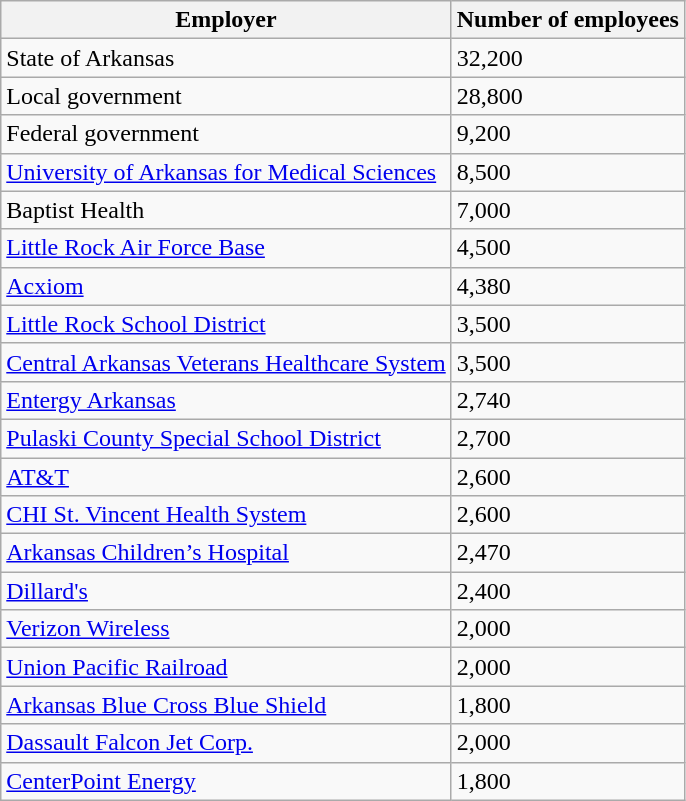<table class="wikitable">
<tr>
<th>Employer</th>
<th>Number of employees</th>
</tr>
<tr>
<td>State of Arkansas</td>
<td>32,200</td>
</tr>
<tr>
<td>Local government</td>
<td>28,800</td>
</tr>
<tr>
<td>Federal government</td>
<td>9,200</td>
</tr>
<tr>
<td><a href='#'>University of Arkansas for Medical Sciences</a></td>
<td>8,500</td>
</tr>
<tr>
<td>Baptist Health</td>
<td>7,000</td>
</tr>
<tr>
<td><a href='#'>Little Rock Air Force Base</a></td>
<td>4,500</td>
</tr>
<tr>
<td><a href='#'>Acxiom</a></td>
<td>4,380</td>
</tr>
<tr>
<td><a href='#'>Little Rock School District</a></td>
<td>3,500</td>
</tr>
<tr>
<td><a href='#'>Central Arkansas Veterans Healthcare System</a></td>
<td>3,500</td>
</tr>
<tr>
<td><a href='#'>Entergy Arkansas</a></td>
<td>2,740</td>
</tr>
<tr>
<td><a href='#'>Pulaski County Special School District</a></td>
<td>2,700</td>
</tr>
<tr>
<td><a href='#'>AT&T</a></td>
<td>2,600</td>
</tr>
<tr>
<td><a href='#'>CHI St. Vincent Health System</a></td>
<td>2,600</td>
</tr>
<tr>
<td><a href='#'>Arkansas Children’s Hospital</a></td>
<td>2,470</td>
</tr>
<tr>
<td><a href='#'>Dillard's</a></td>
<td>2,400</td>
</tr>
<tr>
<td><a href='#'>Verizon Wireless</a></td>
<td>2,000</td>
</tr>
<tr>
<td><a href='#'>Union Pacific Railroad</a></td>
<td>2,000</td>
</tr>
<tr>
<td><a href='#'>Arkansas Blue Cross Blue Shield</a></td>
<td>1,800</td>
</tr>
<tr>
<td><a href='#'>Dassault Falcon Jet Corp.</a></td>
<td>2,000</td>
</tr>
<tr>
<td><a href='#'>CenterPoint Energy</a></td>
<td>1,800</td>
</tr>
</table>
